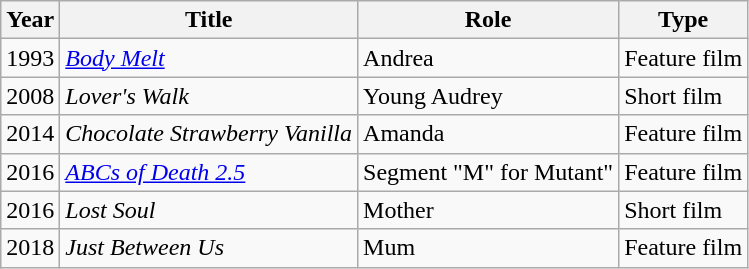<table class="wikitable sortable">
<tr>
<th>Year</th>
<th>Title</th>
<th>Role</th>
<th>Type</th>
</tr>
<tr>
<td>1993</td>
<td><em><a href='#'>Body Melt</a></em></td>
<td>Andrea</td>
<td>Feature film</td>
</tr>
<tr>
<td>2008</td>
<td><em>Lover's Walk</em></td>
<td>Young Audrey</td>
<td>Short film</td>
</tr>
<tr>
<td>2014</td>
<td><em>Chocolate Strawberry Vanilla</em></td>
<td>Amanda</td>
<td>Feature film</td>
</tr>
<tr>
<td>2016</td>
<td><em><a href='#'>ABCs of Death 2.5</a></em></td>
<td>Segment "M" for Mutant"</td>
<td>Feature film</td>
</tr>
<tr>
<td>2016</td>
<td><em>Lost Soul</em></td>
<td>Mother</td>
<td>Short film</td>
</tr>
<tr>
<td>2018</td>
<td><em>Just Between Us</em></td>
<td>Mum</td>
<td>Feature film</td>
</tr>
</table>
